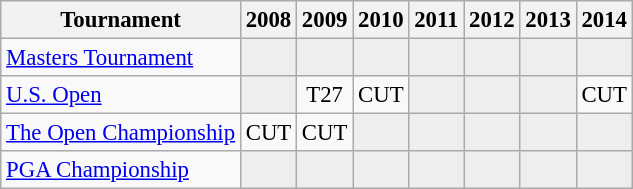<table class="wikitable" style="font-size:95%;text-align:center;">
<tr>
<th>Tournament</th>
<th>2008</th>
<th>2009</th>
<th>2010</th>
<th>2011</th>
<th>2012</th>
<th>2013</th>
<th>2014</th>
</tr>
<tr>
<td align=left><a href='#'>Masters Tournament</a></td>
<td style="background:#eeeeee;"></td>
<td style="background:#eeeeee;"></td>
<td style="background:#eeeeee;"></td>
<td style="background:#eeeeee;"></td>
<td style="background:#eeeeee;"></td>
<td style="background:#eeeeee;"></td>
<td style="background:#eeeeee;"></td>
</tr>
<tr>
<td align=left><a href='#'>U.S. Open</a></td>
<td style="background:#eeeeee;"></td>
<td>T27</td>
<td>CUT</td>
<td style="background:#eeeeee;"></td>
<td style="background:#eeeeee;"></td>
<td style="background:#eeeeee;"></td>
<td>CUT</td>
</tr>
<tr>
<td align=left><a href='#'>The Open Championship</a></td>
<td>CUT</td>
<td>CUT</td>
<td style="background:#eeeeee;"></td>
<td style="background:#eeeeee;"></td>
<td style="background:#eeeeee;"></td>
<td style="background:#eeeeee;"></td>
<td style="background:#eeeeee;"></td>
</tr>
<tr>
<td align=left><a href='#'>PGA Championship</a></td>
<td style="background:#eeeeee;"></td>
<td style="background:#eeeeee;"></td>
<td style="background:#eeeeee;"></td>
<td style="background:#eeeeee;"></td>
<td style="background:#eeeeee;"></td>
<td style="background:#eeeeee;"></td>
<td style="background:#eeeeee;"></td>
</tr>
</table>
